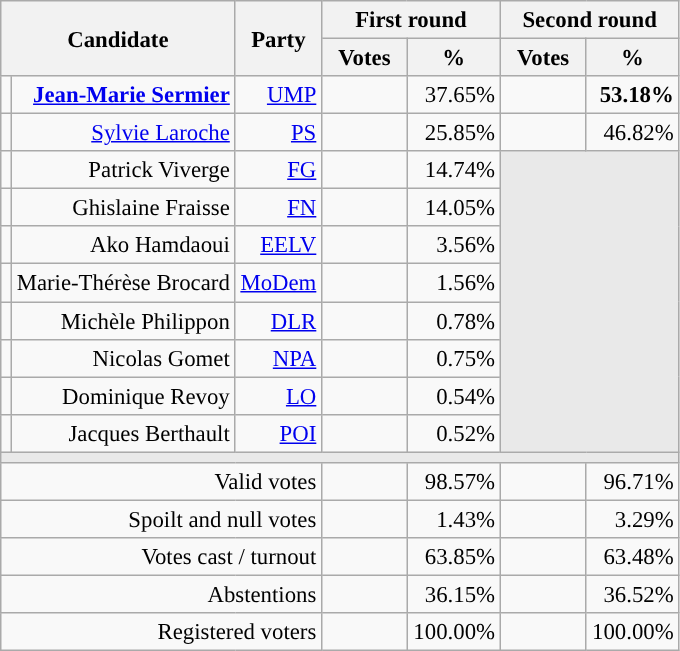<table class="wikitable" style="text-align:right;font-size:95%;">
<tr>
<th rowspan=2 colspan=2>Candidate</th>
<th rowspan=2 colspan=1>Party</th>
<th colspan=2>First round</th>
<th colspan=2>Second round</th>
</tr>
<tr>
<th style="width:50px;">Votes</th>
<th style="width:55px;">%</th>
<th style="width:50px;">Votes</th>
<th style="width:55px;">%</th>
</tr>
<tr>
<td style="color:inherit;background-color:"></td>
<td><strong><a href='#'>Jean-Marie Sermier</a></strong></td>
<td><a href='#'>UMP</a></td>
<td></td>
<td>37.65%</td>
<td><strong></strong></td>
<td><strong>53.18%</strong></td>
</tr>
<tr>
<td style="color:inherit;background-color:"></td>
<td><a href='#'>Sylvie Laroche</a></td>
<td><a href='#'>PS</a></td>
<td></td>
<td>25.85%</td>
<td></td>
<td>46.82%</td>
</tr>
<tr>
<td style="color:inherit;background-color:"></td>
<td>Patrick Viverge</td>
<td><a href='#'>FG</a></td>
<td></td>
<td>14.74%</td>
<td colspan=7 rowspan=8 style="background-color:#E9E9E9;"></td>
</tr>
<tr>
<td style="color:inherit;background-color:"></td>
<td>Ghislaine Fraisse</td>
<td><a href='#'>FN</a></td>
<td></td>
<td>14.05%</td>
</tr>
<tr>
<td style="color:inherit;background-color:"></td>
<td>Ako Hamdaoui</td>
<td><a href='#'>EELV</a></td>
<td></td>
<td>3.56%</td>
</tr>
<tr>
<td style="color:inherit;background-color:"></td>
<td>Marie-Thérèse Brocard</td>
<td><a href='#'>MoDem</a></td>
<td></td>
<td>1.56%</td>
</tr>
<tr>
<td style="color:inherit;background-color:"></td>
<td>Michèle Philippon</td>
<td><a href='#'>DLR</a></td>
<td></td>
<td>0.78%</td>
</tr>
<tr>
<td style="color:inherit;background-color:"></td>
<td>Nicolas Gomet</td>
<td><a href='#'>NPA</a></td>
<td></td>
<td>0.75%</td>
</tr>
<tr>
<td style="color:inherit;background-color:"></td>
<td>Dominique Revoy</td>
<td><a href='#'>LO</a></td>
<td></td>
<td>0.54%</td>
</tr>
<tr>
<td style="color:inherit;background-color:"></td>
<td>Jacques Berthault</td>
<td><a href='#'>POI</a></td>
<td></td>
<td>0.52%</td>
</tr>
<tr>
<td colspan=7 style="background-color:#E9E9E9;"></td>
</tr>
<tr>
<td colspan=3>Valid votes</td>
<td></td>
<td>98.57%</td>
<td></td>
<td>96.71%</td>
</tr>
<tr>
<td colspan=3>Spoilt and null votes</td>
<td></td>
<td>1.43%</td>
<td></td>
<td>3.29%</td>
</tr>
<tr>
<td colspan=3>Votes cast / turnout</td>
<td></td>
<td>63.85%</td>
<td></td>
<td>63.48%</td>
</tr>
<tr>
<td colspan=3>Abstentions</td>
<td></td>
<td>36.15%</td>
<td></td>
<td>36.52%</td>
</tr>
<tr>
<td colspan=3>Registered voters</td>
<td></td>
<td>100.00%</td>
<td></td>
<td>100.00%</td>
</tr>
</table>
